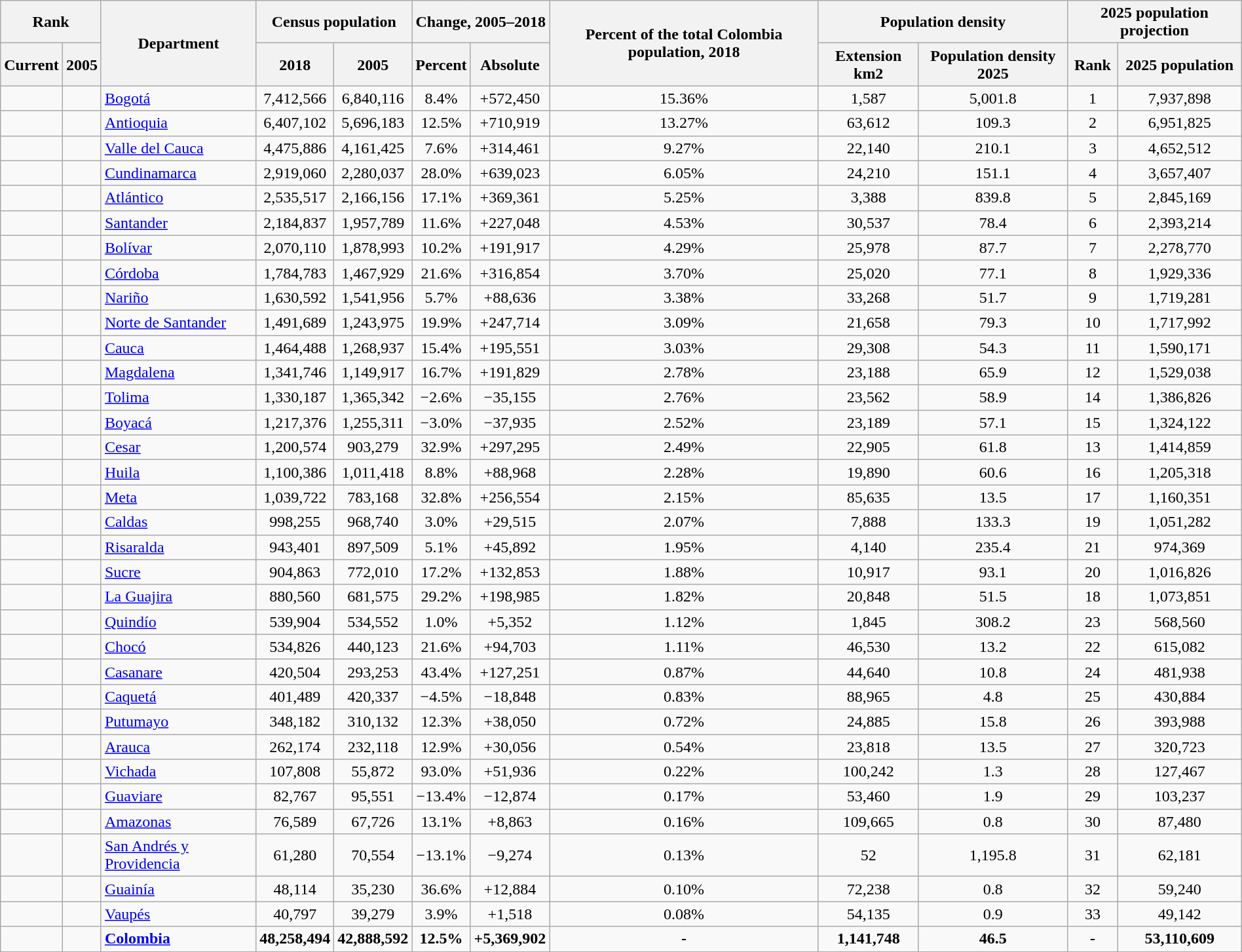<table class="wikitable sortable" style="width:100%; text-align:center;">
<tr style="vertical-align: top;">
<th colspan=2 style="vertical-align: middle">Rank</th>
<th rowspan=2 style="vertical-align: middle">Department</th>
<th colspan=2 style="vertical-align: middle">Census population</th>
<th colspan=2 style="vertical-align: middle">Change, 2005–2018</th>
<th rowspan=2 style="vertical-align: middle">Percent of the total Colombia population, 2018</th>
<th colspan=2 style="vertical-align: middle">Population density</th>
<th colspan=2 style="vertical-align: middle">2025 population projection</th>
</tr>
<tr>
<th>Current</th>
<th>2005</th>
<th>2018</th>
<th>2005</th>
<th>Percent<br></th>
<th>Absolute</th>
<th>Extension km2</th>
<th>Population density 2025</th>
<th>Rank</th>
<th>2025 population</th>
</tr>
<tr>
<td align=center></td>
<td align=center></td>
<td style="text-align: left;"><a href='#'>Bogotá</a></td>
<td>7,412,566</td>
<td>6,840,116</td>
<td>8.4%</td>
<td>+572,450</td>
<td>15.36%</td>
<td>1,587</td>
<td>5,001.8</td>
<td>1</td>
<td>7,937,898</td>
</tr>
<tr>
<td align=center></td>
<td align=center></td>
<td style="text-align: left;"><a href='#'>Antioquia</a></td>
<td>6,407,102</td>
<td>5,696,183</td>
<td>12.5%</td>
<td>+710,919</td>
<td>13.27%</td>
<td>63,612</td>
<td>109.3</td>
<td>2</td>
<td>6,951,825</td>
</tr>
<tr>
<td align=center></td>
<td align=center></td>
<td style="text-align: left;"><a href='#'>Valle del Cauca</a></td>
<td>4,475,886</td>
<td>4,161,425</td>
<td>7.6%</td>
<td>+314,461</td>
<td>9.27%</td>
<td>22,140</td>
<td>210.1</td>
<td>3</td>
<td>4,652,512</td>
</tr>
<tr>
<td align=center></td>
<td align=center></td>
<td style="text-align: left;"><a href='#'>Cundinamarca</a></td>
<td>2,919,060</td>
<td>2,280,037</td>
<td>28.0%</td>
<td>+639,023</td>
<td>6.05%</td>
<td>24,210</td>
<td>151.1</td>
<td>4</td>
<td>3,657,407</td>
</tr>
<tr>
<td align=center></td>
<td align=center></td>
<td style="text-align: left;"><a href='#'>Atlántico</a></td>
<td>2,535,517</td>
<td>2,166,156</td>
<td>17.1%</td>
<td>+369,361</td>
<td>5.25%</td>
<td>3,388</td>
<td>839.8</td>
<td>5</td>
<td>2,845,169</td>
</tr>
<tr>
<td align=center></td>
<td align=center></td>
<td style="text-align: left;"><a href='#'>Santander</a></td>
<td>2,184,837</td>
<td>1,957,789</td>
<td>11.6%</td>
<td>+227,048</td>
<td>4.53%</td>
<td>30,537</td>
<td>78.4</td>
<td>6</td>
<td>2,393,214</td>
</tr>
<tr>
<td align=center></td>
<td align=center></td>
<td style="text-align: left;"><a href='#'>Bolívar</a></td>
<td>2,070,110</td>
<td>1,878,993</td>
<td>10.2%</td>
<td>+191,917</td>
<td>4.29%</td>
<td>25,978</td>
<td>87.7</td>
<td>7</td>
<td>2,278,770</td>
</tr>
<tr>
<td align=center></td>
<td align=center></td>
<td style="text-align: left;"><a href='#'>Córdoba</a></td>
<td>1,784,783</td>
<td>1,467,929</td>
<td>21.6%</td>
<td>+316,854</td>
<td>3.70%</td>
<td>25,020</td>
<td>77.1</td>
<td>8</td>
<td>1,929,336</td>
</tr>
<tr>
<td align=center></td>
<td align=center></td>
<td style="text-align: left;"><a href='#'>Nariño</a></td>
<td>1,630,592</td>
<td>1,541,956</td>
<td>5.7%</td>
<td>+88,636</td>
<td>3.38%</td>
<td>33,268</td>
<td>51.7</td>
<td>9</td>
<td>1,719,281</td>
</tr>
<tr>
<td align=center></td>
<td align=center></td>
<td style="text-align: left;"><a href='#'>Norte de Santander</a></td>
<td>1,491,689</td>
<td>1,243,975</td>
<td>19.9%</td>
<td>+247,714</td>
<td>3.09%</td>
<td>21,658</td>
<td>79.3</td>
<td>10</td>
<td>1,717,992</td>
</tr>
<tr>
<td align=center></td>
<td align=center></td>
<td style="text-align: left;"><a href='#'>Cauca</a></td>
<td>1,464,488</td>
<td>1,268,937</td>
<td>15.4%</td>
<td>+195,551</td>
<td>3.03%</td>
<td>29,308</td>
<td>54.3</td>
<td>11</td>
<td>1,590,171</td>
</tr>
<tr>
<td align=center></td>
<td align=center></td>
<td style="text-align: left;"><a href='#'>Magdalena</a></td>
<td>1,341,746</td>
<td>1,149,917</td>
<td>16.7%</td>
<td>+191,829</td>
<td>2.78%</td>
<td>23,188</td>
<td>65.9</td>
<td>12</td>
<td>1,529,038</td>
</tr>
<tr>
<td align=center></td>
<td align=center></td>
<td style="text-align: left;"><a href='#'>Tolima</a></td>
<td>1,330,187</td>
<td>1,365,342</td>
<td>−2.6%</td>
<td>−35,155</td>
<td>2.76%</td>
<td>23,562</td>
<td>58.9</td>
<td>14</td>
<td>1,386,826</td>
</tr>
<tr>
<td align=center></td>
<td align=center></td>
<td style="text-align: left;"><a href='#'>Boyacá</a></td>
<td>1,217,376</td>
<td>1,255,311</td>
<td>−3.0%</td>
<td>−37,935</td>
<td>2.52%</td>
<td>23,189</td>
<td>57.1</td>
<td>15</td>
<td>1,324,122</td>
</tr>
<tr>
<td align=center></td>
<td align=center></td>
<td style="text-align: left;"><a href='#'>Cesar</a></td>
<td>1,200,574</td>
<td>903,279</td>
<td>32.9%</td>
<td>+297,295</td>
<td>2.49%</td>
<td>22,905</td>
<td>61.8</td>
<td>13</td>
<td>1,414,859</td>
</tr>
<tr>
<td align=center></td>
<td align=center></td>
<td style="text-align: left;"><a href='#'>Huila</a></td>
<td>1,100,386</td>
<td>1,011,418</td>
<td>8.8%</td>
<td>+88,968</td>
<td>2.28%</td>
<td>19,890</td>
<td>60.6</td>
<td>16</td>
<td>1,205,318</td>
</tr>
<tr>
<td align=center></td>
<td align=center></td>
<td style="text-align: left;"><a href='#'>Meta</a></td>
<td>1,039,722</td>
<td>783,168</td>
<td>32.8%</td>
<td>+256,554</td>
<td>2.15%</td>
<td>85,635</td>
<td>13.5</td>
<td>17</td>
<td>1,160,351</td>
</tr>
<tr>
<td align=center></td>
<td align=center></td>
<td style="text-align: left;"><a href='#'>Caldas</a></td>
<td>998,255</td>
<td>968,740</td>
<td>3.0%</td>
<td>+29,515</td>
<td>2.07%</td>
<td>7,888</td>
<td>133.3</td>
<td>19</td>
<td>1,051,282</td>
</tr>
<tr>
<td align=center></td>
<td align=center></td>
<td style="text-align: left;"><a href='#'>Risaralda</a></td>
<td>943,401</td>
<td>897,509</td>
<td>5.1%</td>
<td>+45,892</td>
<td>1.95%</td>
<td>4,140</td>
<td>235.4</td>
<td>21</td>
<td>974,369</td>
</tr>
<tr>
<td align=center></td>
<td align=center></td>
<td style="text-align: left;"><a href='#'>Sucre</a></td>
<td>904,863</td>
<td>772,010</td>
<td>17.2%</td>
<td>+132,853</td>
<td>1.88%</td>
<td>10,917</td>
<td>93.1</td>
<td>20</td>
<td>1,016,826</td>
</tr>
<tr>
<td align=center></td>
<td align=center></td>
<td style="text-align: left;"><a href='#'>La Guajira</a></td>
<td>880,560</td>
<td>681,575</td>
<td>29.2%</td>
<td>+198,985</td>
<td>1.82%</td>
<td>20,848</td>
<td>51.5</td>
<td>18</td>
<td>1,073,851</td>
</tr>
<tr>
<td align=center></td>
<td align=center></td>
<td style="text-align: left;"><a href='#'>Quindío</a></td>
<td>539,904</td>
<td>534,552</td>
<td>1.0%</td>
<td>+5,352</td>
<td>1.12%</td>
<td>1,845</td>
<td>308.2</td>
<td>23</td>
<td>568,560</td>
</tr>
<tr>
<td align=center></td>
<td align=center></td>
<td style="text-align: left;"><a href='#'>Chocó</a></td>
<td>534,826</td>
<td>440,123</td>
<td>21.6%</td>
<td>+94,703</td>
<td>1.11%</td>
<td>46,530</td>
<td>13.2</td>
<td>22</td>
<td>615,082</td>
</tr>
<tr>
<td align=center></td>
<td align=center></td>
<td style="text-align: left;"><a href='#'>Casanare</a></td>
<td>420,504</td>
<td>293,253</td>
<td>43.4%</td>
<td>+127,251</td>
<td>0.87%</td>
<td>44,640</td>
<td>10.8</td>
<td>24</td>
<td>481,938</td>
</tr>
<tr>
<td align=center></td>
<td align=center></td>
<td style="text-align: left;"><a href='#'>Caquetá</a></td>
<td>401,489</td>
<td>420,337</td>
<td>−4.5%</td>
<td>−18,848</td>
<td>0.83%</td>
<td>88,965</td>
<td>4.8</td>
<td>25</td>
<td>430,884</td>
</tr>
<tr>
<td align=center></td>
<td align=center></td>
<td style="text-align: left;"><a href='#'>Putumayo</a></td>
<td>348,182</td>
<td>310,132</td>
<td>12.3%</td>
<td>+38,050</td>
<td>0.72%</td>
<td>24,885</td>
<td>15.8</td>
<td>26</td>
<td>393,988</td>
</tr>
<tr>
<td align=center></td>
<td align=center></td>
<td style="text-align: left;"><a href='#'>Arauca</a></td>
<td>262,174</td>
<td>232,118</td>
<td>12.9%</td>
<td>+30,056</td>
<td>0.54%</td>
<td>23,818</td>
<td>13.5</td>
<td>27</td>
<td>320,723</td>
</tr>
<tr>
<td align=center></td>
<td align=center></td>
<td style="text-align: left;"><a href='#'>Vichada</a></td>
<td>107,808</td>
<td>55,872</td>
<td>93.0%</td>
<td>+51,936</td>
<td>0.22%</td>
<td>100,242</td>
<td>1.3</td>
<td>28</td>
<td>127,467</td>
</tr>
<tr>
<td align=center></td>
<td align=center></td>
<td style="text-align: left;"><a href='#'>Guaviare</a></td>
<td>82,767</td>
<td>95,551</td>
<td>−13.4%</td>
<td>−12,874</td>
<td>0.17%</td>
<td>53,460</td>
<td>1.9</td>
<td>29</td>
<td>103,237</td>
</tr>
<tr>
<td align=center></td>
<td align=center></td>
<td style="text-align: left;"><a href='#'>Amazonas</a></td>
<td>76,589</td>
<td>67,726</td>
<td>13.1%</td>
<td>+8,863</td>
<td>0.16%</td>
<td>109,665</td>
<td>0.8</td>
<td>30</td>
<td>87,480</td>
</tr>
<tr>
<td align=center></td>
<td align=center></td>
<td style="text-align: left;"><a href='#'>San Andrés y Providencia</a></td>
<td>61,280</td>
<td>70,554</td>
<td>−13.1%</td>
<td>−9,274</td>
<td>0.13%</td>
<td>52</td>
<td>1,195.8</td>
<td>31</td>
<td>62,181</td>
</tr>
<tr>
<td align=center></td>
<td align=center></td>
<td style="text-align: left;"><a href='#'>Guainía</a></td>
<td>48,114</td>
<td>35,230</td>
<td>36.6%</td>
<td>+12,884</td>
<td>0.10%</td>
<td>72,238</td>
<td>0.8</td>
<td>32</td>
<td>59,240</td>
</tr>
<tr>
<td align=center></td>
<td align=center></td>
<td style="text-align: left;"><a href='#'>Vaupés</a></td>
<td>40,797</td>
<td>39,279</td>
<td>3.9%</td>
<td>+1,518</td>
<td>0.08%</td>
<td>54,135</td>
<td>0.9</td>
<td>33</td>
<td>49,142</td>
</tr>
<tr>
<td align=center></td>
<td align=center></td>
<td style="text-align: left;"><strong><a href='#'>Colombia</a></strong></td>
<td><strong>48,258,494</strong></td>
<td><strong>42,888,592</strong></td>
<td><strong>12.5%</strong></td>
<td><strong>+5,369,902</strong></td>
<td><strong>-</strong></td>
<td><strong>1,141,748</strong></td>
<td><strong>46.5</strong></td>
<td><strong>-</strong></td>
<td><strong>53,110,609</strong></td>
</tr>
<tr>
</tr>
</table>
